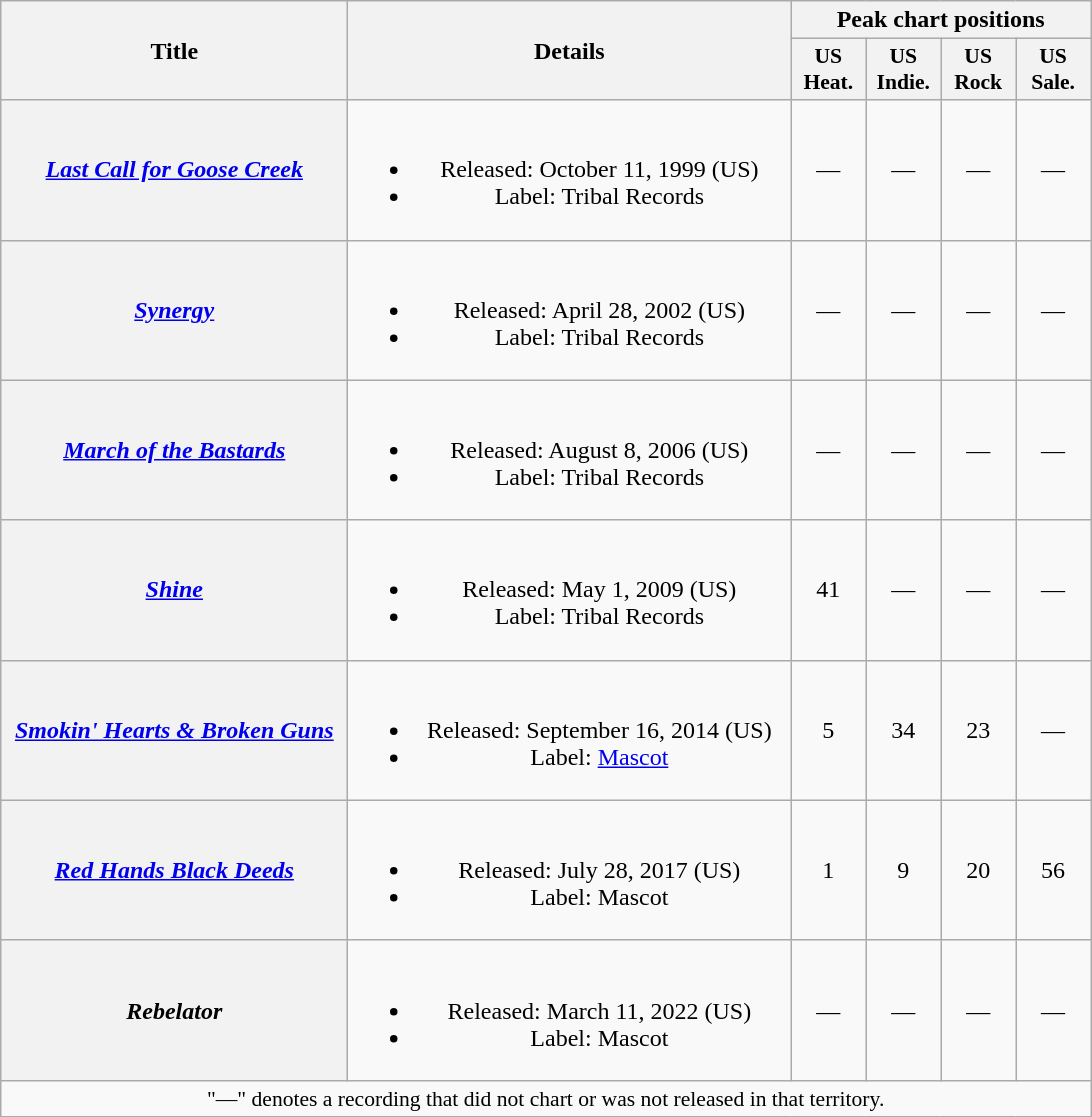<table class="wikitable plainrowheaders" style="text-align:center;">
<tr>
<th scope="col" rowspan="2" style="width:14em;">Title</th>
<th scope="col" rowspan="2" style="width:18em;">Details</th>
<th scope="col" colspan="4">Peak chart positions</th>
</tr>
<tr>
<th scope="col" style="width:3em;font-size:90%;">US Heat.<br></th>
<th scope="col" style="width:3em;font-size:90%;">US Indie.<br></th>
<th scope="col" style="width:3em;font-size:90%;">US Rock<br></th>
<th scope="col" style="width:3em;font-size:90%;">US Sale.<br></th>
</tr>
<tr>
<th scope="row"><em><a href='#'>Last Call for Goose Creek</a></em></th>
<td><br><ul><li>Released: October 11, 1999 <span>(US)</span></li><li>Label: Tribal Records</li></ul></td>
<td>—</td>
<td>—</td>
<td>—</td>
<td>—</td>
</tr>
<tr>
<th scope="row"><em><a href='#'>Synergy</a></em></th>
<td><br><ul><li>Released: April 28, 2002 <span>(US)</span></li><li>Label: Tribal Records</li></ul></td>
<td>—</td>
<td>—</td>
<td>—</td>
<td>—</td>
</tr>
<tr>
<th scope="row"><em><a href='#'>March of the Bastards</a></em></th>
<td><br><ul><li>Released: August 8, 2006 <span>(US)</span></li><li>Label: Tribal Records</li></ul></td>
<td>—</td>
<td>—</td>
<td>—</td>
<td>—</td>
</tr>
<tr>
<th scope="row"><em><a href='#'>Shine</a></em></th>
<td><br><ul><li>Released: May 1, 2009 <span>(US)</span></li><li>Label: Tribal Records</li></ul></td>
<td>41</td>
<td>—</td>
<td>—</td>
<td>—</td>
</tr>
<tr>
<th scope="row"><em><a href='#'>Smokin' Hearts & Broken Guns</a></em></th>
<td><br><ul><li>Released: September 16, 2014 <span>(US)</span></li><li>Label: <a href='#'>Mascot</a></li></ul></td>
<td>5</td>
<td>34</td>
<td>23</td>
<td>—</td>
</tr>
<tr>
<th scope="row"><em><a href='#'>Red Hands Black Deeds</a></em></th>
<td><br><ul><li>Released: July 28, 2017 <span>(US)</span></li><li>Label: Mascot</li></ul></td>
<td>1</td>
<td>9</td>
<td>20</td>
<td>56</td>
</tr>
<tr>
<th scope="row"><em>Rebelator</em></th>
<td><br><ul><li>Released: March 11, 2022 <span>(US)</span></li><li>Label: Mascot</li></ul></td>
<td>—</td>
<td>—</td>
<td>—</td>
<td>—</td>
</tr>
<tr>
<td colspan="15" style="font-size:90%">"—" denotes a recording that did not chart or was not released in that territory.</td>
</tr>
</table>
